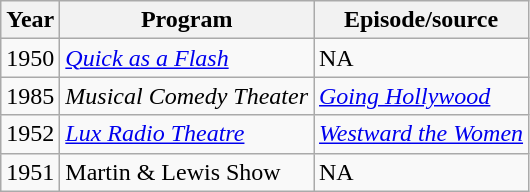<table class="wikitable">
<tr>
<th>Year</th>
<th>Program</th>
<th>Episode/source</th>
</tr>
<tr>
<td>1950</td>
<td><em><a href='#'>Quick as a Flash</a></em></td>
<td>NA</td>
</tr>
<tr>
<td>1985</td>
<td><em>Musical Comedy Theater</em></td>
<td><em><a href='#'>Going Hollywood</a></em></td>
</tr>
<tr>
<td>1952</td>
<td><em><a href='#'>Lux Radio Theatre</a></em></td>
<td><em><a href='#'>Westward the Women</a></em></td>
</tr>
<tr>
<td>1951</td>
<td>Martin & Lewis Show</td>
<td>NA</td>
</tr>
</table>
